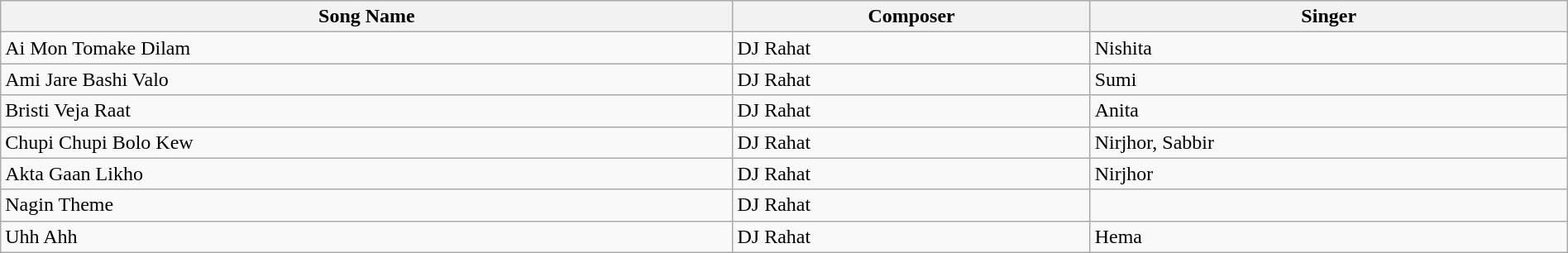<table class="wikitable sortable collapsible" style="width: 100%;">
<tr>
<th style="*background:d0e5f5;">Song Name</th>
<th style="*background:d0e5f5;">Composer</th>
<th style="*background:d0e5f5;">Singer</th>
</tr>
<tr>
<td>Ai Mon Tomake Dilam</td>
<td>DJ Rahat</td>
<td>Nishita</td>
</tr>
<tr>
<td>Ami Jare Bashi Valo</td>
<td>DJ Rahat</td>
<td>Sumi</td>
</tr>
<tr>
<td>Bristi Veja Raat</td>
<td>DJ Rahat</td>
<td>Anita</td>
</tr>
<tr>
<td>Chupi Chupi Bolo Kew</td>
<td>DJ Rahat</td>
<td>Nirjhor, Sabbir</td>
</tr>
<tr>
<td>Akta Gaan Likho</td>
<td>DJ Rahat</td>
<td>Nirjhor</td>
</tr>
<tr>
<td>Nagin Theme</td>
<td>DJ Rahat</td>
<td></td>
</tr>
<tr>
<td>Uhh Ahh</td>
<td>DJ Rahat</td>
<td>Hema</td>
</tr>
</table>
